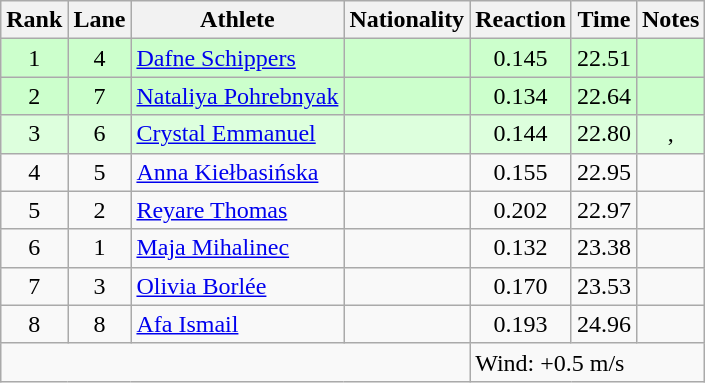<table class="wikitable sortable" style="text-align:center">
<tr>
<th>Rank</th>
<th>Lane</th>
<th>Athlete</th>
<th>Nationality</th>
<th>Reaction</th>
<th>Time</th>
<th>Notes</th>
</tr>
<tr bgcolor=ccffcc>
<td>1</td>
<td>4</td>
<td align=left><a href='#'>Dafne Schippers</a></td>
<td align=left></td>
<td>0.145</td>
<td>22.51</td>
<td></td>
</tr>
<tr bgcolor=ccffcc>
<td>2</td>
<td>7</td>
<td align=left><a href='#'>Nataliya Pohrebnyak</a></td>
<td align=left></td>
<td>0.134</td>
<td>22.64</td>
<td></td>
</tr>
<tr bgcolor=ddffdd>
<td>3</td>
<td>6</td>
<td align=left><a href='#'>Crystal Emmanuel</a></td>
<td align=left></td>
<td>0.144</td>
<td>22.80</td>
<td>, </td>
</tr>
<tr>
<td>4</td>
<td>5</td>
<td align=left><a href='#'>Anna Kiełbasińska</a></td>
<td align=left></td>
<td>0.155</td>
<td>22.95</td>
<td></td>
</tr>
<tr>
<td>5</td>
<td>2</td>
<td align=left><a href='#'>Reyare Thomas</a></td>
<td align=left></td>
<td>0.202</td>
<td>22.97</td>
<td></td>
</tr>
<tr>
<td>6</td>
<td>1</td>
<td align=left><a href='#'>Maja Mihalinec</a></td>
<td align=left></td>
<td>0.132</td>
<td>23.38</td>
<td></td>
</tr>
<tr>
<td>7</td>
<td>3</td>
<td align=left><a href='#'>Olivia Borlée</a></td>
<td align=left></td>
<td>0.170</td>
<td>23.53</td>
<td></td>
</tr>
<tr>
<td>8</td>
<td>8</td>
<td align=left><a href='#'>Afa Ismail</a></td>
<td align=left></td>
<td>0.193</td>
<td>24.96</td>
<td></td>
</tr>
<tr class="sortbottom">
<td colspan=4></td>
<td colspan="3" style="text-align:left;">Wind: +0.5 m/s</td>
</tr>
</table>
